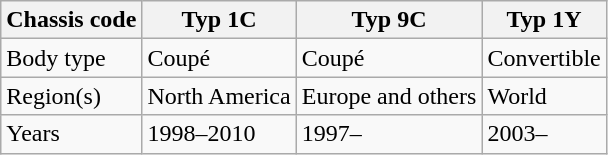<table class="wikitable">
<tr>
<th>Chassis code</th>
<th>Typ 1C</th>
<th>Typ 9C</th>
<th>Typ 1Y</th>
</tr>
<tr>
<td>Body type</td>
<td>Coupé</td>
<td>Coupé</td>
<td>Convertible</td>
</tr>
<tr>
<td>Region(s)</td>
<td>North America</td>
<td>Europe and others</td>
<td>World</td>
</tr>
<tr>
<td>Years</td>
<td>1998–2010</td>
<td>1997–</td>
<td>2003–</td>
</tr>
</table>
